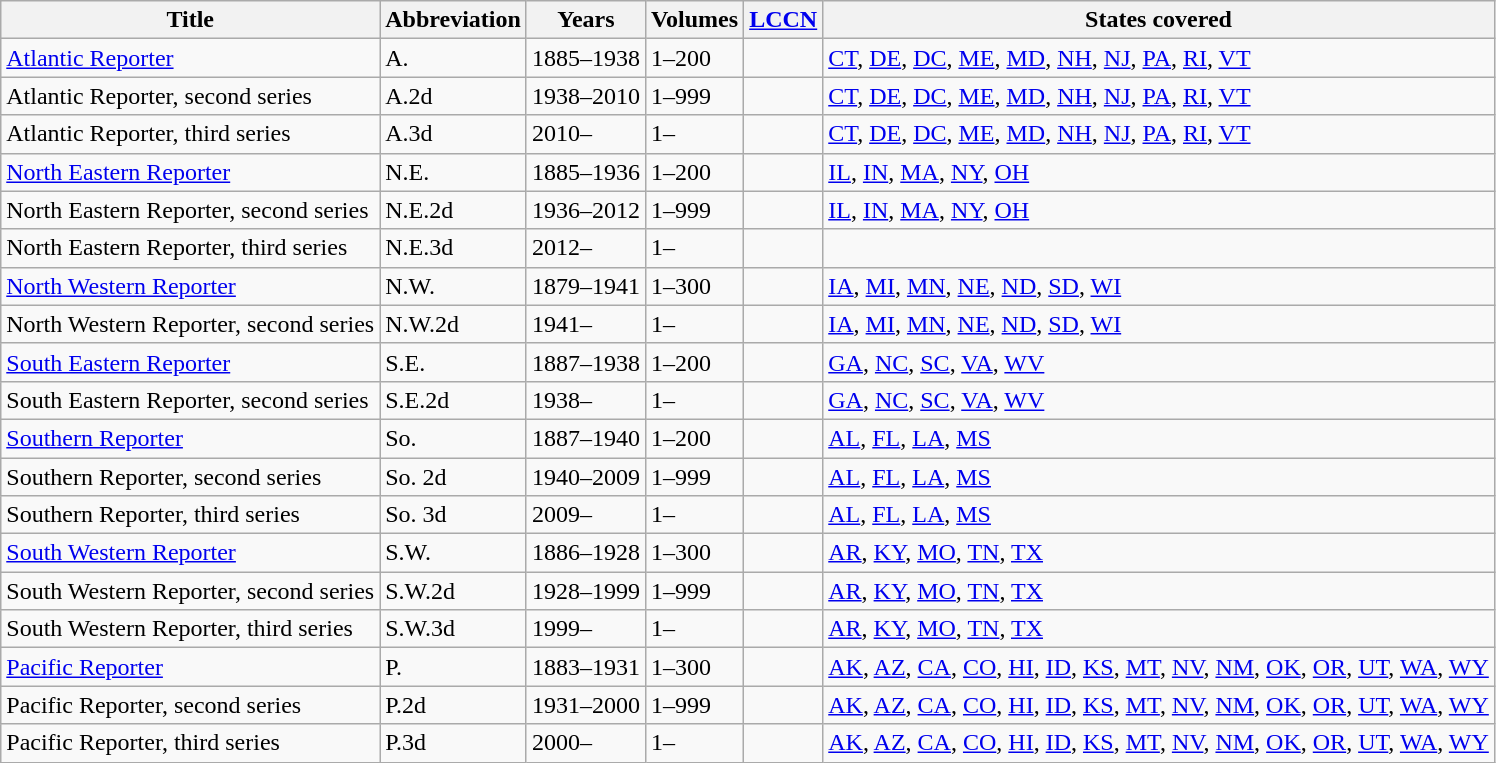<table class="wikitable sortable" border="1">
<tr>
<th>Title</th>
<th>Abbreviation</th>
<th>Years</th>
<th>Volumes</th>
<th><a href='#'>LCCN</a></th>
<th class="unsortable">States covered</th>
</tr>
<tr>
<td><a href='#'>Atlantic Reporter</a></td>
<td>A.</td>
<td>1885–1938</td>
<td>1–200</td>
<td></td>
<td><a href='#'>CT</a>, <a href='#'>DE</a>, <a href='#'>DC</a>, <a href='#'>ME</a>, <a href='#'>MD</a>, <a href='#'>NH</a>, <a href='#'>NJ</a>, <a href='#'>PA</a>, <a href='#'>RI</a>, <a href='#'>VT</a></td>
</tr>
<tr>
<td>Atlantic Reporter, second series</td>
<td>A.2d</td>
<td>1938–2010</td>
<td>1–999</td>
<td></td>
<td><a href='#'>CT</a>, <a href='#'>DE</a>, <a href='#'>DC</a>, <a href='#'>ME</a>, <a href='#'>MD</a>, <a href='#'>NH</a>, <a href='#'>NJ</a>, <a href='#'>PA</a>, <a href='#'>RI</a>, <a href='#'>VT</a></td>
</tr>
<tr>
<td>Atlantic Reporter, third series</td>
<td>A.3d</td>
<td>2010–</td>
<td>1–</td>
<td></td>
<td><a href='#'>CT</a>, <a href='#'>DE</a>, <a href='#'>DC</a>, <a href='#'>ME</a>, <a href='#'>MD</a>, <a href='#'>NH</a>, <a href='#'>NJ</a>, <a href='#'>PA</a>, <a href='#'>RI</a>, <a href='#'>VT</a></td>
</tr>
<tr>
<td><a href='#'>North Eastern Reporter</a></td>
<td>N.E.</td>
<td>1885–1936</td>
<td>1–200</td>
<td></td>
<td><a href='#'>IL</a>, <a href='#'>IN</a>, <a href='#'>MA</a>, <a href='#'>NY</a>, <a href='#'>OH</a></td>
</tr>
<tr>
<td>North Eastern Reporter, second series</td>
<td>N.E.2d</td>
<td>1936–2012</td>
<td>1–999</td>
<td></td>
<td><a href='#'>IL</a>, <a href='#'>IN</a>, <a href='#'>MA</a>, <a href='#'>NY</a>, <a href='#'>OH</a></td>
</tr>
<tr>
<td>North Eastern Reporter, third series</td>
<td>N.E.3d</td>
<td>2012–</td>
<td>1–</td>
<td></td>
<td></td>
</tr>
<tr>
<td><a href='#'>North Western Reporter</a></td>
<td>N.W.</td>
<td>1879–1941</td>
<td>1–300</td>
<td></td>
<td><a href='#'>IA</a>, <a href='#'>MI</a>, <a href='#'>MN</a>, <a href='#'>NE</a>, <a href='#'>ND</a>, <a href='#'>SD</a>, <a href='#'>WI</a></td>
</tr>
<tr>
<td>North Western Reporter, second series</td>
<td>N.W.2d</td>
<td>1941–</td>
<td>1–</td>
<td></td>
<td><a href='#'>IA</a>, <a href='#'>MI</a>, <a href='#'>MN</a>, <a href='#'>NE</a>, <a href='#'>ND</a>, <a href='#'>SD</a>, <a href='#'>WI</a></td>
</tr>
<tr>
<td><a href='#'>South Eastern Reporter</a></td>
<td>S.E.</td>
<td>1887–1938</td>
<td>1–200</td>
<td></td>
<td><a href='#'>GA</a>, <a href='#'>NC</a>, <a href='#'>SC</a>, <a href='#'>VA</a>, <a href='#'>WV</a></td>
</tr>
<tr>
<td>South Eastern Reporter, second series</td>
<td>S.E.2d</td>
<td>1938–</td>
<td>1–</td>
<td></td>
<td><a href='#'>GA</a>, <a href='#'>NC</a>, <a href='#'>SC</a>, <a href='#'>VA</a>, <a href='#'>WV</a></td>
</tr>
<tr>
<td><a href='#'>Southern Reporter</a></td>
<td>So.</td>
<td>1887–1940</td>
<td>1–200</td>
<td></td>
<td><a href='#'>AL</a>, <a href='#'>FL</a>, <a href='#'>LA</a>, <a href='#'>MS</a></td>
</tr>
<tr>
<td>Southern Reporter, second series</td>
<td>So. 2d</td>
<td>1940–2009</td>
<td>1–999</td>
<td></td>
<td><a href='#'>AL</a>, <a href='#'>FL</a>, <a href='#'>LA</a>, <a href='#'>MS</a></td>
</tr>
<tr>
<td>Southern Reporter, third series</td>
<td>So. 3d</td>
<td>2009–</td>
<td>1–</td>
<td></td>
<td><a href='#'>AL</a>, <a href='#'>FL</a>, <a href='#'>LA</a>, <a href='#'>MS</a></td>
</tr>
<tr>
<td><a href='#'>South Western Reporter</a></td>
<td>S.W.</td>
<td>1886–1928</td>
<td>1–300</td>
<td></td>
<td><a href='#'>AR</a>, <a href='#'>KY</a>, <a href='#'>MO</a>, <a href='#'>TN</a>, <a href='#'>TX</a></td>
</tr>
<tr>
<td>South Western Reporter, second series</td>
<td>S.W.2d</td>
<td>1928–1999</td>
<td>1–999</td>
<td></td>
<td><a href='#'>AR</a>, <a href='#'>KY</a>, <a href='#'>MO</a>, <a href='#'>TN</a>, <a href='#'>TX</a></td>
</tr>
<tr>
<td>South Western Reporter, third series</td>
<td>S.W.3d</td>
<td>1999–</td>
<td>1–</td>
<td></td>
<td><a href='#'>AR</a>, <a href='#'>KY</a>, <a href='#'>MO</a>, <a href='#'>TN</a>, <a href='#'>TX</a></td>
</tr>
<tr>
<td><a href='#'>Pacific Reporter</a></td>
<td>P.</td>
<td>1883–1931</td>
<td>1–300</td>
<td></td>
<td><a href='#'>AK</a>, <a href='#'>AZ</a>, <a href='#'>CA</a>, <a href='#'>CO</a>, <a href='#'>HI</a>, <a href='#'>ID</a>, <a href='#'>KS</a>, <a href='#'>MT</a>, <a href='#'>NV</a>, <a href='#'>NM</a>, <a href='#'>OK</a>, <a href='#'>OR</a>, <a href='#'>UT</a>, <a href='#'>WA</a>, <a href='#'>WY</a></td>
</tr>
<tr>
<td>Pacific Reporter, second series</td>
<td>P.2d</td>
<td>1931–2000</td>
<td>1–999</td>
<td></td>
<td><a href='#'>AK</a>, <a href='#'>AZ</a>, <a href='#'>CA</a>, <a href='#'>CO</a>, <a href='#'>HI</a>, <a href='#'>ID</a>, <a href='#'>KS</a>, <a href='#'>MT</a>, <a href='#'>NV</a>, <a href='#'>NM</a>, <a href='#'>OK</a>, <a href='#'>OR</a>, <a href='#'>UT</a>, <a href='#'>WA</a>, <a href='#'>WY</a></td>
</tr>
<tr>
<td>Pacific Reporter, third series</td>
<td>P.3d</td>
<td>2000–</td>
<td>1–</td>
<td></td>
<td><a href='#'>AK</a>, <a href='#'>AZ</a>, <a href='#'>CA</a>, <a href='#'>CO</a>, <a href='#'>HI</a>, <a href='#'>ID</a>, <a href='#'>KS</a>, <a href='#'>MT</a>, <a href='#'>NV</a>, <a href='#'>NM</a>, <a href='#'>OK</a>, <a href='#'>OR</a>, <a href='#'>UT</a>, <a href='#'>WA</a>, <a href='#'>WY</a></td>
</tr>
</table>
